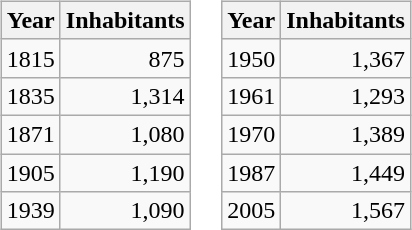<table border="0">
<tr>
<td valign="top"><br><table class="wikitable">
<tr>
<th>Year</th>
<th>Inhabitants</th>
</tr>
<tr>
<td>1815</td>
<td align="right">875</td>
</tr>
<tr>
<td>1835</td>
<td align="right">1,314</td>
</tr>
<tr>
<td>1871</td>
<td align="right">1,080</td>
</tr>
<tr>
<td>1905</td>
<td align="right">1,190</td>
</tr>
<tr>
<td>1939</td>
<td align="right">1,090</td>
</tr>
</table>
</td>
<td valign="top"><br><table class="wikitable">
<tr>
<th>Year</th>
<th>Inhabitants</th>
</tr>
<tr>
<td>1950</td>
<td align="right">1,367</td>
</tr>
<tr>
<td>1961</td>
<td align="right">1,293</td>
</tr>
<tr>
<td>1970</td>
<td align="right">1,389</td>
</tr>
<tr>
<td>1987</td>
<td align="right">1,449</td>
</tr>
<tr>
<td>2005</td>
<td align="right">1,567</td>
</tr>
</table>
</td>
</tr>
</table>
